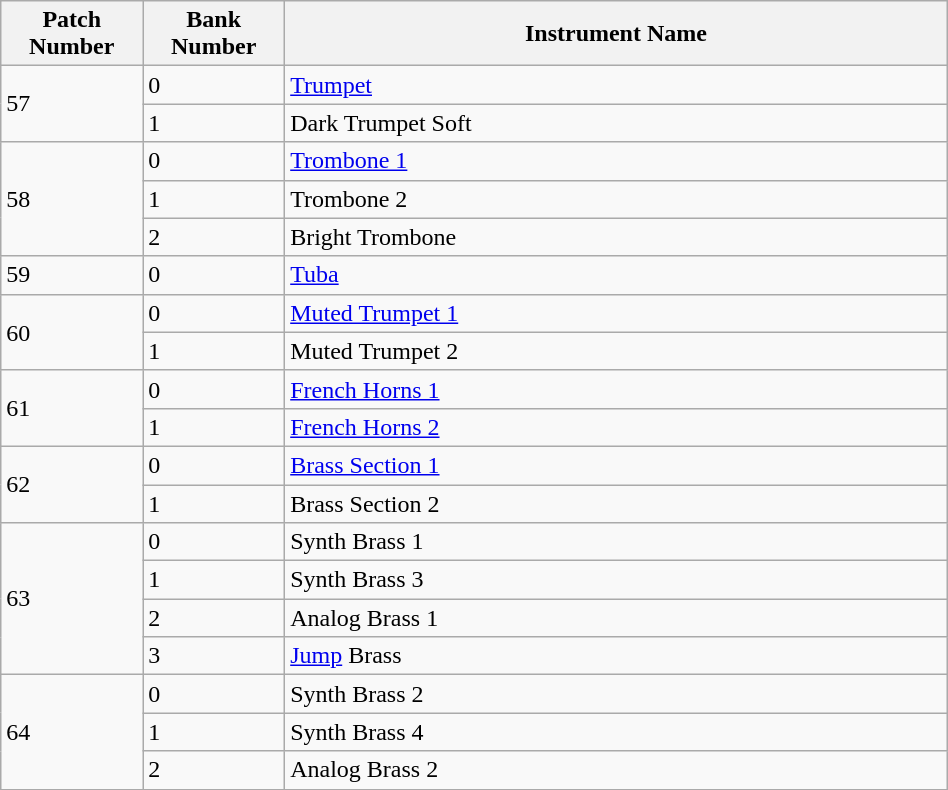<table width="50%" class="wikitable">
<tr>
<th width="15%">Patch Number</th>
<th width="15%">Bank Number</th>
<th width="70%">Instrument Name</th>
</tr>
<tr>
<td rowspan=2>57</td>
<td>0</td>
<td><a href='#'>Trumpet</a></td>
</tr>
<tr>
<td>1</td>
<td>Dark Trumpet Soft</td>
</tr>
<tr>
<td rowspan=3>58</td>
<td>0</td>
<td><a href='#'>Trombone 1</a></td>
</tr>
<tr>
<td>1</td>
<td>Trombone 2</td>
</tr>
<tr>
<td>2</td>
<td>Bright Trombone</td>
</tr>
<tr>
<td>59</td>
<td>0</td>
<td><a href='#'>Tuba</a></td>
</tr>
<tr>
<td rowspan=2>60</td>
<td>0</td>
<td><a href='#'>Muted Trumpet 1</a></td>
</tr>
<tr>
<td>1</td>
<td>Muted Trumpet 2</td>
</tr>
<tr>
<td rowspan=2>61</td>
<td>0</td>
<td><a href='#'>French Horns 1</a></td>
</tr>
<tr>
<td>1</td>
<td><a href='#'>French Horns 2</a></td>
</tr>
<tr>
<td rowspan=2>62</td>
<td>0</td>
<td><a href='#'>Brass Section 1</a></td>
</tr>
<tr>
<td>1</td>
<td>Brass Section 2</td>
</tr>
<tr>
<td rowspan=4>63</td>
<td>0</td>
<td>Synth Brass 1</td>
</tr>
<tr>
<td>1</td>
<td>Synth Brass 3</td>
</tr>
<tr>
<td>2</td>
<td>Analog Brass 1</td>
</tr>
<tr>
<td>3</td>
<td><a href='#'>Jump</a> Brass</td>
</tr>
<tr>
<td rowspan=3>64</td>
<td>0</td>
<td>Synth Brass 2</td>
</tr>
<tr>
<td>1</td>
<td>Synth Brass 4</td>
</tr>
<tr>
<td>2</td>
<td>Analog Brass 2</td>
</tr>
</table>
